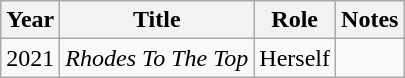<table class="wikitable sortable">
<tr>
<th>Year</th>
<th>Title</th>
<th>Role</th>
<th class="unsortable">Notes</th>
</tr>
<tr>
<td>2021</td>
<td><em>Rhodes To The Top</em></td>
<td>Herself</td>
<td></td>
</tr>
</table>
